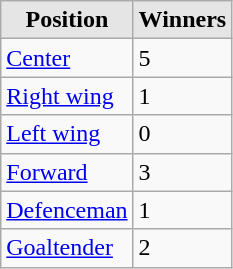<table class="wikitable">
<tr>
<th style="background:#e5e5e5;">Position</th>
<th style="background:#e5e5e5;">Winners</th>
</tr>
<tr>
<td><a href='#'>Center</a></td>
<td>5</td>
</tr>
<tr>
<td><a href='#'>Right wing</a></td>
<td>1</td>
</tr>
<tr>
<td><a href='#'>Left wing</a></td>
<td>0</td>
</tr>
<tr>
<td><a href='#'>Forward</a></td>
<td>3</td>
</tr>
<tr>
<td><a href='#'>Defenceman</a></td>
<td>1</td>
</tr>
<tr>
<td><a href='#'>Goaltender</a></td>
<td>2</td>
</tr>
</table>
